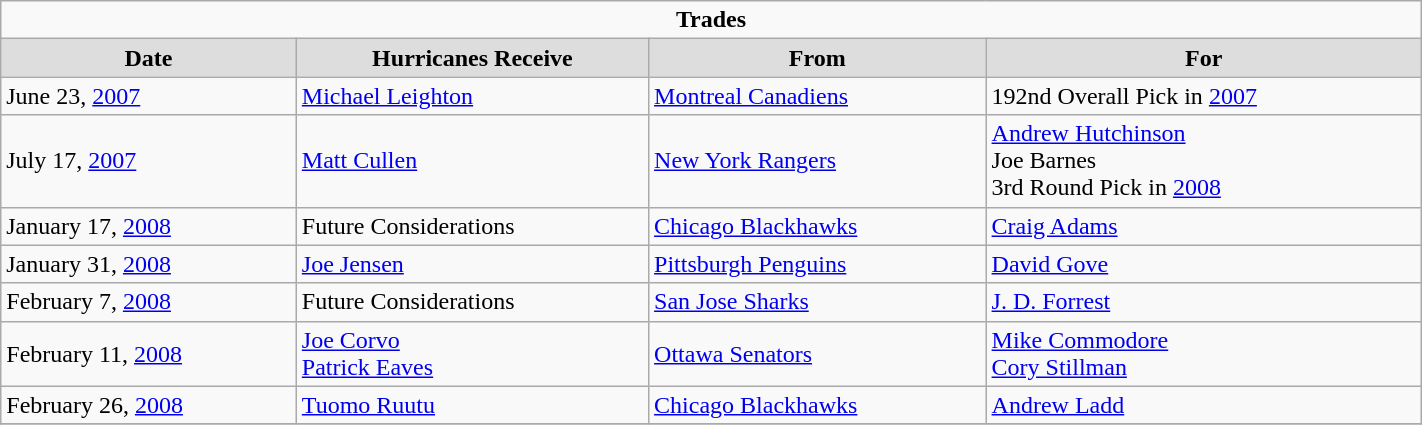<table class="wikitable" width="75%">
<tr>
<td colspan="10" align="center"><strong>Trades</strong></td>
</tr>
<tr align="center"  bgcolor="#dddddd">
<td><strong>Date</strong></td>
<td><strong>Hurricanes Receive</strong></td>
<td><strong>From</strong></td>
<td><strong>For</strong></td>
</tr>
<tr>
<td>June 23, <a href='#'>2007</a></td>
<td><a href='#'>Michael Leighton</a></td>
<td><a href='#'>Montreal Canadiens</a></td>
<td>192nd Overall Pick in <a href='#'>2007</a></td>
</tr>
<tr>
<td>July 17, <a href='#'>2007</a></td>
<td><a href='#'>Matt Cullen</a></td>
<td><a href='#'>New York Rangers</a></td>
<td><a href='#'>Andrew Hutchinson</a> <br> Joe Barnes <br> 3rd Round Pick in <a href='#'>2008</a></td>
</tr>
<tr>
<td>January 17, <a href='#'>2008</a></td>
<td>Future Considerations</td>
<td><a href='#'>Chicago Blackhawks</a></td>
<td><a href='#'>Craig Adams</a></td>
</tr>
<tr>
<td>January 31, <a href='#'>2008</a></td>
<td><a href='#'>Joe Jensen</a></td>
<td><a href='#'>Pittsburgh Penguins</a></td>
<td><a href='#'>David Gove</a></td>
</tr>
<tr>
<td>February 7, <a href='#'>2008</a></td>
<td>Future Considerations</td>
<td><a href='#'>San Jose Sharks</a></td>
<td><a href='#'>J. D. Forrest</a></td>
</tr>
<tr>
<td>February 11, <a href='#'>2008</a></td>
<td><a href='#'>Joe Corvo</a> <br> <a href='#'>Patrick Eaves</a></td>
<td><a href='#'>Ottawa Senators</a></td>
<td><a href='#'>Mike Commodore</a> <br> <a href='#'>Cory Stillman</a></td>
</tr>
<tr>
<td>February 26, <a href='#'>2008</a></td>
<td><a href='#'>Tuomo Ruutu</a></td>
<td><a href='#'>Chicago Blackhawks</a></td>
<td><a href='#'>Andrew Ladd</a></td>
</tr>
<tr>
</tr>
</table>
